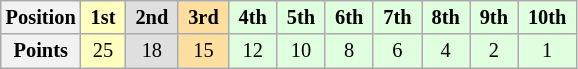<table class="wikitable" style="font-size:85%; text-align:center">
<tr>
<th>Position</th>
<td style="background:#FFFFBF;"> <strong>1st</strong> </td>
<td style="background:#DFDFDF;"> <strong>2nd</strong> </td>
<td style="background:#FFDF9F;"> <strong>3rd</strong> </td>
<td style="background:#DFFFDF;"> <strong>4th</strong> </td>
<td style="background:#DFFFDF;"> <strong>5th</strong> </td>
<td style="background:#DFFFDF;"> <strong>6th</strong> </td>
<td style="background:#DFFFDF;"> <strong>7th</strong> </td>
<td style="background:#DFFFDF;"> <strong>8th</strong> </td>
<td style="background:#DFFFDF;"> <strong>9th</strong> </td>
<td style="background:#DFFFDF;"> <strong>10th</strong> </td>
</tr>
<tr>
<th>Points</th>
<td style="background:#FFFFBF;">25</td>
<td style="background:#DFDFDF;">18</td>
<td style="background:#FFDF9F;">15</td>
<td style="background:#DFFFDF;">12</td>
<td style="background:#DFFFDF;">10</td>
<td style="background:#DFFFDF;">8</td>
<td style="background:#DFFFDF;">6</td>
<td style="background:#DFFFDF;">4</td>
<td style="background:#DFFFDF;">2</td>
<td style="background:#DFFFDF;">1</td>
</tr>
</table>
